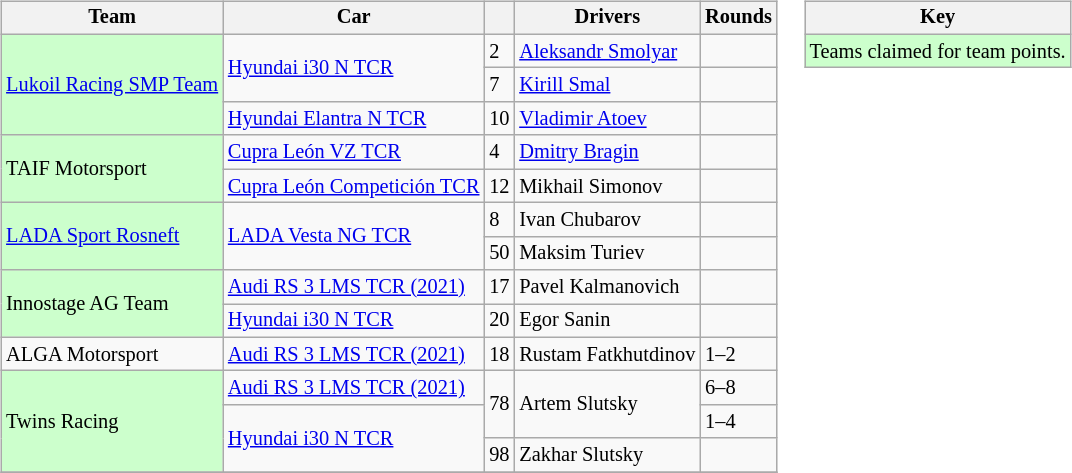<table>
<tr>
<td><br><table class="wikitable" style="font-size: 85%">
<tr>
<th>Team</th>
<th>Car</th>
<th></th>
<th>Drivers</th>
<th>Rounds</th>
</tr>
<tr>
<td rowspan=3 style="background:#ccffcc;"> <a href='#'>Lukoil Racing SMP Team</a></td>
<td rowspan=2><a href='#'>Hyundai i30 N TCR</a></td>
<td>2</td>
<td> <a href='#'>Aleksandr Smolyar</a></td>
<td></td>
</tr>
<tr>
<td>7</td>
<td> <a href='#'>Kirill Smal</a></td>
<td></td>
</tr>
<tr>
<td><a href='#'>Hyundai Elantra N TCR</a></td>
<td>10</td>
<td> <a href='#'>Vladimir Atoev</a></td>
<td></td>
</tr>
<tr>
<td rowspan=2 style="background:#ccffcc;"> TAIF Motorsport</td>
<td><a href='#'>Cupra León VZ TCR</a></td>
<td>4</td>
<td> <a href='#'>Dmitry Bragin</a></td>
<td></td>
</tr>
<tr>
<td><a href='#'>Cupra León Competición TCR</a></td>
<td>12</td>
<td> Mikhail Simonov</td>
<td></td>
</tr>
<tr>
<td rowspan=2 style="background:#ccffcc;"> <a href='#'>LADA Sport Rosneft</a></td>
<td rowspan=2><a href='#'>LADA Vesta NG TCR</a></td>
<td>8</td>
<td> Ivan Chubarov</td>
<td></td>
</tr>
<tr>
<td>50</td>
<td> Maksim Turiev</td>
<td></td>
</tr>
<tr>
<td rowspan=2 style="background:#ccffcc;"> Innostage AG Team</td>
<td><a href='#'>Audi RS 3 LMS TCR (2021)</a></td>
<td>17</td>
<td> Pavel Kalmanovich</td>
<td></td>
</tr>
<tr>
<td><a href='#'>Hyundai i30 N TCR</a></td>
<td>20</td>
<td> Egor Sanin</td>
<td></td>
</tr>
<tr>
<td> ALGA Motorsport</td>
<td><a href='#'>Audi RS 3 LMS TCR (2021)</a></td>
<td>18</td>
<td> Rustam Fatkhutdinov</td>
<td>1–2</td>
</tr>
<tr>
<td rowspan=3 style="background:#ccffcc;"> Twins Racing</td>
<td><a href='#'>Audi RS 3 LMS TCR (2021)</a></td>
<td rowspan=2>78</td>
<td rowspan=2> Artem Slutsky</td>
<td>6–8</td>
</tr>
<tr>
<td rowspan=2><a href='#'>Hyundai i30 N TCR</a></td>
<td>1–4</td>
</tr>
<tr>
<td>98</td>
<td> Zakhar Slutsky</td>
<td></td>
</tr>
<tr>
</tr>
</table>
</td>
<td valign="top"><br><table class="wikitable" style="font-size: 85%">
<tr>
<th colspan=2>Key</th>
</tr>
<tr>
<td colspan=2 style="background:#ccffcc;">Teams claimed for team points.</td>
</tr>
</table>
</td>
</tr>
</table>
